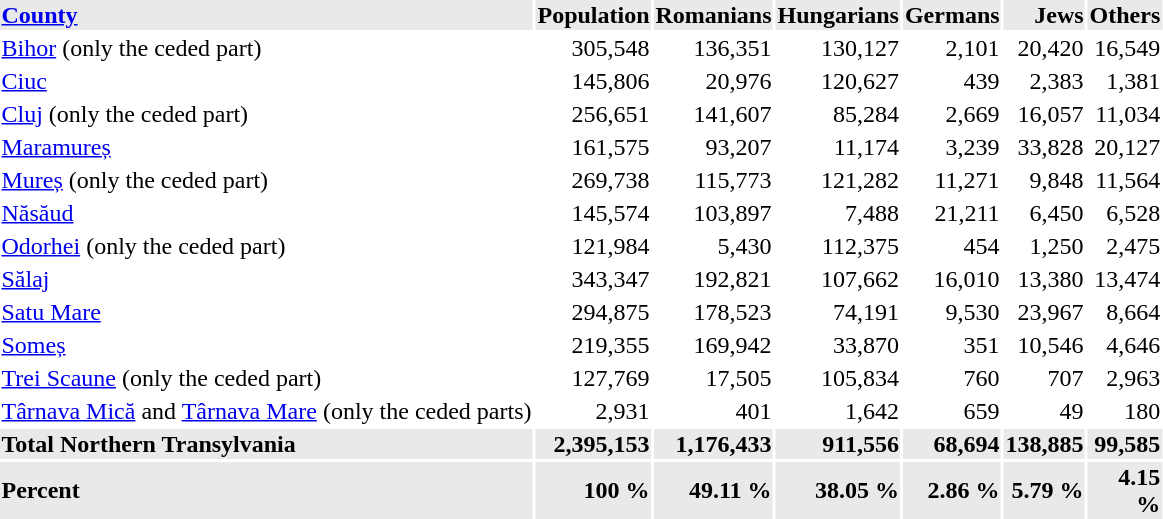<table ->
<tr>
<th style="background-color:#E9E9E9" align=left valign=top><a href='#'>County</a></th>
<th style="background-color:#E9E9E9" align=right>Population</th>
<th style="background-color:#E9E9E9" align=right>Romanians</th>
<th style="background-color:#E9E9E9" align=right>Hungarians</th>
<th style="background-color:#E9E9E9" align=right>Germans</th>
<th style="background-color:#E9E9E9" align=right>Jews</th>
<th style="background-color:#E9E9E9" align=right>Others</th>
</tr>
<tr>
<td align=left><a href='#'>Bihor</a> (only the ceded part)</td>
<td align="right">305,548</td>
<td align="right">136,351</td>
<td align="right">130,127</td>
<td align="right">2,101</td>
<td align="right">20,420</td>
<td align="right">16,549</td>
</tr>
<tr>
<td align=left><a href='#'>Ciuc</a></td>
<td align="right">145,806</td>
<td align="right">20,976</td>
<td align="right">120,627</td>
<td align="right">439</td>
<td align="right">2,383</td>
<td align="right">1,381</td>
</tr>
<tr>
<td align=left><a href='#'>Cluj</a> (only the ceded part)</td>
<td align="right">256,651</td>
<td align="right">141,607</td>
<td align="right">85,284</td>
<td align="right">2,669</td>
<td align="right">16,057</td>
<td align="right">11,034</td>
</tr>
<tr>
<td align=left><a href='#'>Maramureș</a></td>
<td align="right">161,575</td>
<td align="right">93,207</td>
<td align="right">11,174</td>
<td align="right">3,239</td>
<td align="right">33,828</td>
<td align="right">20,127</td>
</tr>
<tr>
<td align=left><a href='#'>Mureș</a> (only the ceded part)</td>
<td align="right">269,738</td>
<td align="right">115,773</td>
<td align="right">121,282</td>
<td align="right">11,271</td>
<td align="right">9,848</td>
<td align="right">11,564</td>
</tr>
<tr>
<td align=left><a href='#'>Năsăud</a></td>
<td align="right">145,574</td>
<td align="right">103,897</td>
<td align="right">7,488</td>
<td align="right">21,211</td>
<td align="right">6,450</td>
<td align="right">6,528</td>
</tr>
<tr>
<td align=left><a href='#'>Odorhei</a> (only the ceded part)</td>
<td align="right">121,984</td>
<td align="right">5,430</td>
<td align="right">112,375</td>
<td align="right">454</td>
<td align="right">1,250</td>
<td align="right">2,475</td>
</tr>
<tr>
<td align=left><a href='#'>Sălaj</a></td>
<td align="right">343,347</td>
<td align="right">192,821</td>
<td align="right">107,662</td>
<td align="right">16,010</td>
<td align="right">13,380</td>
<td align="right">13,474</td>
</tr>
<tr>
<td align=left><a href='#'>Satu Mare</a></td>
<td align="right">294,875</td>
<td align="right">178,523</td>
<td align="right">74,191</td>
<td align="right">9,530</td>
<td align="right">23,967</td>
<td align="right">8,664</td>
</tr>
<tr>
<td align=left><a href='#'>Someș</a></td>
<td align="right">219,355</td>
<td align="right">169,942</td>
<td align="right">33,870</td>
<td align="right">351</td>
<td align="right">10,546</td>
<td align="right">4,646</td>
</tr>
<tr>
<td align=left><a href='#'>Trei Scaune</a> (only the ceded part)</td>
<td align="right">127,769</td>
<td align="right">17,505</td>
<td align="right">105,834</td>
<td align="right">760</td>
<td align="right">707</td>
<td align="right">2,963</td>
</tr>
<tr>
<td align=left><a href='#'>Târnava Mică</a> and <a href='#'>Târnava Mare</a> (only the ceded parts)</td>
<td align="right">2,931</td>
<td align="right">401</td>
<td align="right">1,642</td>
<td align="right">659</td>
<td align="right">49</td>
<td align="right">180</td>
</tr>
<tr>
<td align=left style="background-color:#E9E9E9"><strong>Total Northern Transylvania</strong></td>
<td width="30" align="right" style="background-color:#E9E9E9"><strong>2,395,153</strong></td>
<td width="30" align="right" style="background-color:#E9E9E9"><strong>1,176,433</strong></td>
<td width="30" align="right" style="background-color:#E9E9E9"><strong>911,556</strong></td>
<td width="30" align="right" style="background-color:#E9E9E9"><strong>68,694</strong></td>
<td width="30" align="right" style="background-color:#E9E9E9"><strong>138,885</strong></td>
<td width="30" align="right" style="background-color:#E9E9E9"><strong>99,585</strong></td>
</tr>
<tr>
<td align=left style="background-color:#E9E9E9"><strong>Percent</strong></td>
<td width="30" align="right" style="background-color:#E9E9E9"><strong>100 %</strong></td>
<td width="30" align="right" style="background-color:#E9E9E9"><strong>49.11 %</strong></td>
<td width="30" align="right" style="background-color:#E9E9E9"><strong>38.05 %</strong></td>
<td width="30" align="right" style="background-color:#E9E9E9"><strong>2.86 %</strong></td>
<td width="30" align="right" style="background-color:#E9E9E9"><strong>5.79 %</strong></td>
<td width="30" align="right" style="background-color:#E9E9E9"><strong>4.15 %</strong></td>
</tr>
<tr>
</tr>
</table>
